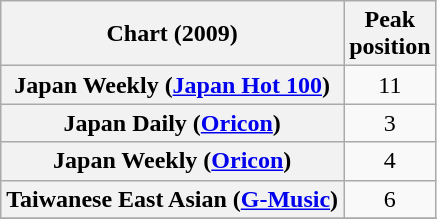<table class="wikitable sortable plainrowheaders">
<tr>
<th>Chart (2009)</th>
<th>Peak<br>position</th>
</tr>
<tr>
<th scope="row">Japan Weekly (<a href='#'>Japan Hot 100</a>)</th>
<td align="center">11</td>
</tr>
<tr>
<th scope="row">Japan Daily (<a href='#'>Oricon</a>)</th>
<td align="center">3</td>
</tr>
<tr>
<th scope="row">Japan Weekly (<a href='#'>Oricon</a>)</th>
<td align="center">4</td>
</tr>
<tr>
<th scope="row">Taiwanese East Asian (<a href='#'>G-Music</a>)</th>
<td align="center">6</td>
</tr>
<tr>
</tr>
</table>
